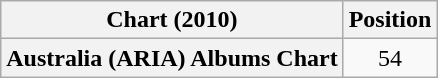<table class="wikitable sortable plainrowheaders" style="text-align:center">
<tr>
<th scope="col">Chart (2010)</th>
<th scope="col">Position</th>
</tr>
<tr>
<th scope="row">Australia (ARIA) Albums Chart</th>
<td>54</td>
</tr>
</table>
